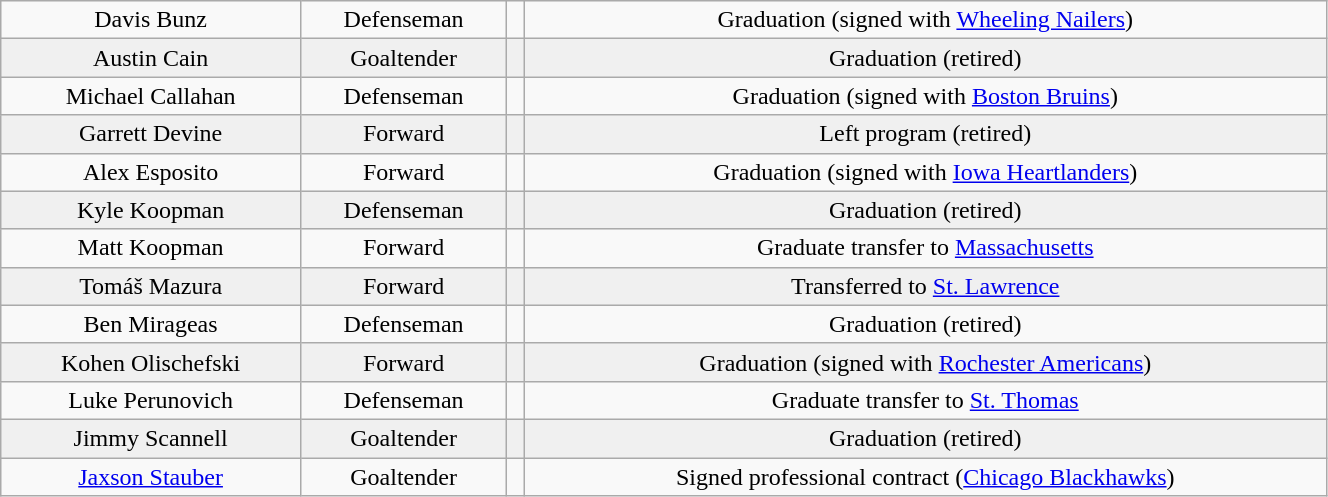<table class="wikitable" width="70%">
<tr align="center" bgcolor="">
<td>Davis Bunz</td>
<td>Defenseman</td>
<td></td>
<td>Graduation (signed with <a href='#'>Wheeling Nailers</a>)</td>
</tr>
<tr align="center" bgcolor="f0f0f0">
<td>Austin Cain</td>
<td>Goaltender</td>
<td></td>
<td>Graduation (retired)</td>
</tr>
<tr align="center" bgcolor="">
<td>Michael Callahan</td>
<td>Defenseman</td>
<td></td>
<td>Graduation (signed with <a href='#'>Boston Bruins</a>)</td>
</tr>
<tr align="center" bgcolor="f0f0f0">
<td>Garrett Devine</td>
<td>Forward</td>
<td></td>
<td>Left program (retired)</td>
</tr>
<tr align="center" bgcolor="">
<td>Alex Esposito</td>
<td>Forward</td>
<td></td>
<td>Graduation (signed with <a href='#'>Iowa Heartlanders</a>)</td>
</tr>
<tr align="center" bgcolor="f0f0f0">
<td>Kyle Koopman</td>
<td>Defenseman</td>
<td></td>
<td>Graduation (retired)</td>
</tr>
<tr align="center" bgcolor="">
<td>Matt Koopman</td>
<td>Forward</td>
<td></td>
<td>Graduate transfer to <a href='#'>Massachusetts</a></td>
</tr>
<tr align="center" bgcolor="f0f0f0">
<td>Tomáš Mazura</td>
<td>Forward</td>
<td></td>
<td>Transferred to <a href='#'>St. Lawrence</a></td>
</tr>
<tr align="center" bgcolor="">
<td>Ben Mirageas</td>
<td>Defenseman</td>
<td></td>
<td>Graduation (retired)</td>
</tr>
<tr align="center" bgcolor="f0f0f0">
<td>Kohen Olischefski</td>
<td>Forward</td>
<td></td>
<td>Graduation (signed with <a href='#'>Rochester Americans</a>)</td>
</tr>
<tr align="center" bgcolor="">
<td>Luke Perunovich</td>
<td>Defenseman</td>
<td></td>
<td>Graduate transfer to <a href='#'>St. Thomas</a></td>
</tr>
<tr align="center" bgcolor="f0f0f0">
<td>Jimmy Scannell</td>
<td>Goaltender</td>
<td></td>
<td>Graduation (retired)</td>
</tr>
<tr align="center" bgcolor="">
<td><a href='#'>Jaxson Stauber</a></td>
<td>Goaltender</td>
<td></td>
<td>Signed professional contract (<a href='#'>Chicago Blackhawks</a>)</td>
</tr>
</table>
